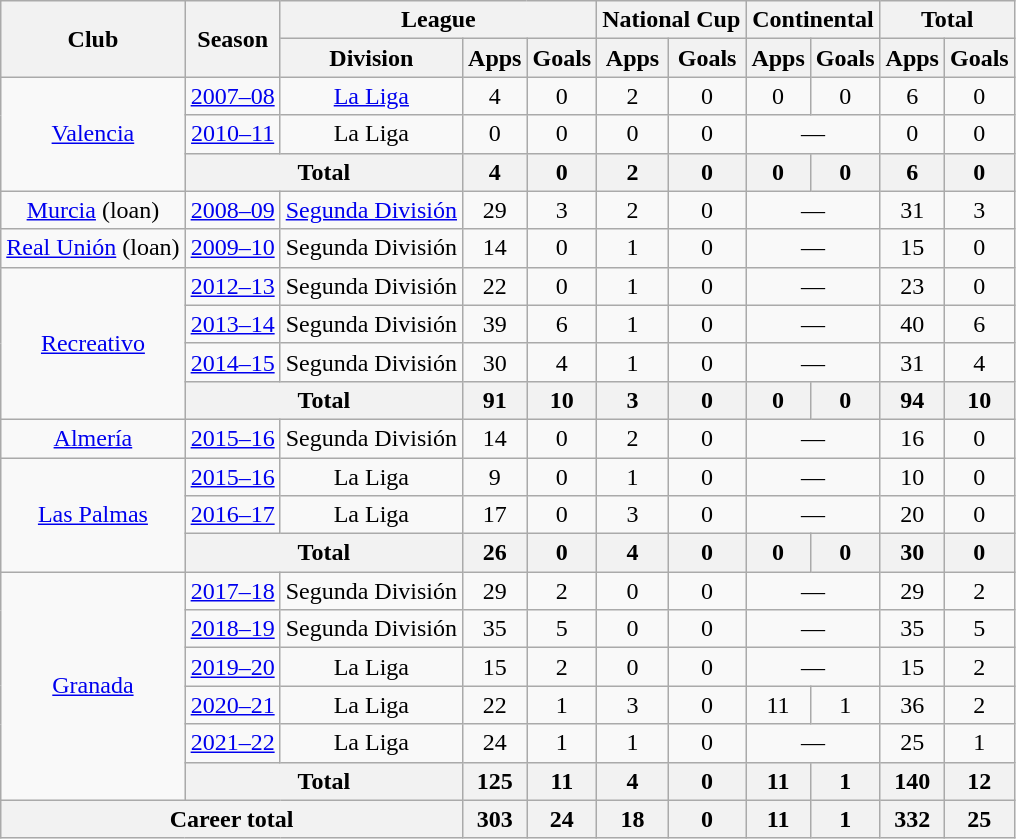<table class="wikitable" style="text-align:center">
<tr>
<th rowspan="2">Club</th>
<th rowspan="2">Season</th>
<th colspan="3">League</th>
<th colspan="2">National Cup</th>
<th colspan="2">Continental</th>
<th colspan="2">Total</th>
</tr>
<tr>
<th>Division</th>
<th>Apps</th>
<th>Goals</th>
<th>Apps</th>
<th>Goals</th>
<th>Apps</th>
<th>Goals</th>
<th>Apps</th>
<th>Goals</th>
</tr>
<tr>
<td rowspan="3"><a href='#'>Valencia</a></td>
<td><a href='#'>2007–08</a></td>
<td><a href='#'>La Liga</a></td>
<td>4</td>
<td>0</td>
<td>2</td>
<td>0</td>
<td>0</td>
<td>0</td>
<td>6</td>
<td>0</td>
</tr>
<tr>
<td><a href='#'>2010–11</a></td>
<td>La Liga</td>
<td>0</td>
<td>0</td>
<td>0</td>
<td>0</td>
<td colspan="2">—</td>
<td>0</td>
<td>0</td>
</tr>
<tr>
<th colspan="2">Total</th>
<th>4</th>
<th>0</th>
<th>2</th>
<th>0</th>
<th>0</th>
<th>0</th>
<th>6</th>
<th>0</th>
</tr>
<tr>
<td><a href='#'>Murcia</a> (loan)</td>
<td><a href='#'>2008–09</a></td>
<td><a href='#'>Segunda División</a></td>
<td>29</td>
<td>3</td>
<td>2</td>
<td>0</td>
<td colspan="2">—</td>
<td>31</td>
<td>3</td>
</tr>
<tr>
<td><a href='#'>Real Unión</a> (loan)</td>
<td><a href='#'>2009–10</a></td>
<td>Segunda División</td>
<td>14</td>
<td>0</td>
<td>1</td>
<td>0</td>
<td colspan="2">—</td>
<td>15</td>
<td>0</td>
</tr>
<tr>
<td rowspan="4"><a href='#'>Recreativo</a></td>
<td><a href='#'>2012–13</a></td>
<td>Segunda División</td>
<td>22</td>
<td>0</td>
<td>1</td>
<td>0</td>
<td colspan="2">—</td>
<td>23</td>
<td>0</td>
</tr>
<tr>
<td><a href='#'>2013–14</a></td>
<td>Segunda División</td>
<td>39</td>
<td>6</td>
<td>1</td>
<td>0</td>
<td colspan="2">—</td>
<td>40</td>
<td>6</td>
</tr>
<tr>
<td><a href='#'>2014–15</a></td>
<td>Segunda División</td>
<td>30</td>
<td>4</td>
<td>1</td>
<td>0</td>
<td colspan="2">—</td>
<td>31</td>
<td>4</td>
</tr>
<tr>
<th colspan="2">Total</th>
<th>91</th>
<th>10</th>
<th>3</th>
<th>0</th>
<th>0</th>
<th>0</th>
<th>94</th>
<th>10</th>
</tr>
<tr>
<td><a href='#'>Almería</a></td>
<td><a href='#'>2015–16</a></td>
<td>Segunda División</td>
<td>14</td>
<td>0</td>
<td>2</td>
<td>0</td>
<td colspan="2">—</td>
<td>16</td>
<td>0</td>
</tr>
<tr>
<td rowspan="3"><a href='#'>Las Palmas</a></td>
<td><a href='#'>2015–16</a></td>
<td>La Liga</td>
<td>9</td>
<td>0</td>
<td>1</td>
<td>0</td>
<td colspan="2">—</td>
<td>10</td>
<td>0</td>
</tr>
<tr>
<td><a href='#'>2016–17</a></td>
<td>La Liga</td>
<td>17</td>
<td>0</td>
<td>3</td>
<td>0</td>
<td colspan="2">—</td>
<td>20</td>
<td>0</td>
</tr>
<tr>
<th colspan="2">Total</th>
<th>26</th>
<th>0</th>
<th>4</th>
<th>0</th>
<th>0</th>
<th>0</th>
<th>30</th>
<th>0</th>
</tr>
<tr>
<td rowspan="6"><a href='#'>Granada</a></td>
<td><a href='#'>2017–18</a></td>
<td>Segunda División</td>
<td>29</td>
<td>2</td>
<td>0</td>
<td>0</td>
<td colspan="2">—</td>
<td>29</td>
<td>2</td>
</tr>
<tr>
<td><a href='#'>2018–19</a></td>
<td>Segunda División</td>
<td>35</td>
<td>5</td>
<td>0</td>
<td>0</td>
<td colspan="2">—</td>
<td>35</td>
<td>5</td>
</tr>
<tr>
<td><a href='#'>2019–20</a></td>
<td>La Liga</td>
<td>15</td>
<td>2</td>
<td>0</td>
<td>0</td>
<td colspan="2">—</td>
<td>15</td>
<td>2</td>
</tr>
<tr>
<td><a href='#'>2020–21</a></td>
<td>La Liga</td>
<td>22</td>
<td>1</td>
<td>3</td>
<td>0</td>
<td>11</td>
<td>1</td>
<td>36</td>
<td>2</td>
</tr>
<tr>
<td><a href='#'>2021–22</a></td>
<td>La Liga</td>
<td>24</td>
<td>1</td>
<td>1</td>
<td>0</td>
<td colspan="2">—</td>
<td>25</td>
<td>1</td>
</tr>
<tr>
<th colspan="2">Total</th>
<th>125</th>
<th>11</th>
<th>4</th>
<th>0</th>
<th>11</th>
<th>1</th>
<th>140</th>
<th>12</th>
</tr>
<tr>
<th colspan="3">Career total</th>
<th>303</th>
<th>24</th>
<th>18</th>
<th>0</th>
<th>11</th>
<th>1</th>
<th>332</th>
<th>25</th>
</tr>
</table>
